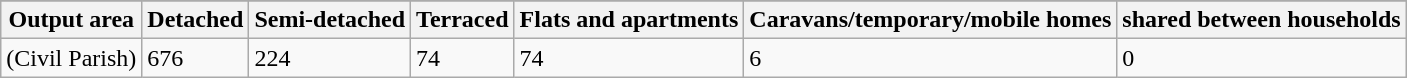<table class="wikitable">
<tr>
</tr>
<tr>
<th>Output area</th>
<th>Detached</th>
<th>Semi-detached</th>
<th>Terraced</th>
<th>Flats and apartments</th>
<th>Caravans/temporary/mobile homes</th>
<th>shared between households</th>
</tr>
<tr>
<td>(Civil Parish)</td>
<td>676</td>
<td>224</td>
<td>74</td>
<td>74</td>
<td>6</td>
<td>0</td>
</tr>
</table>
